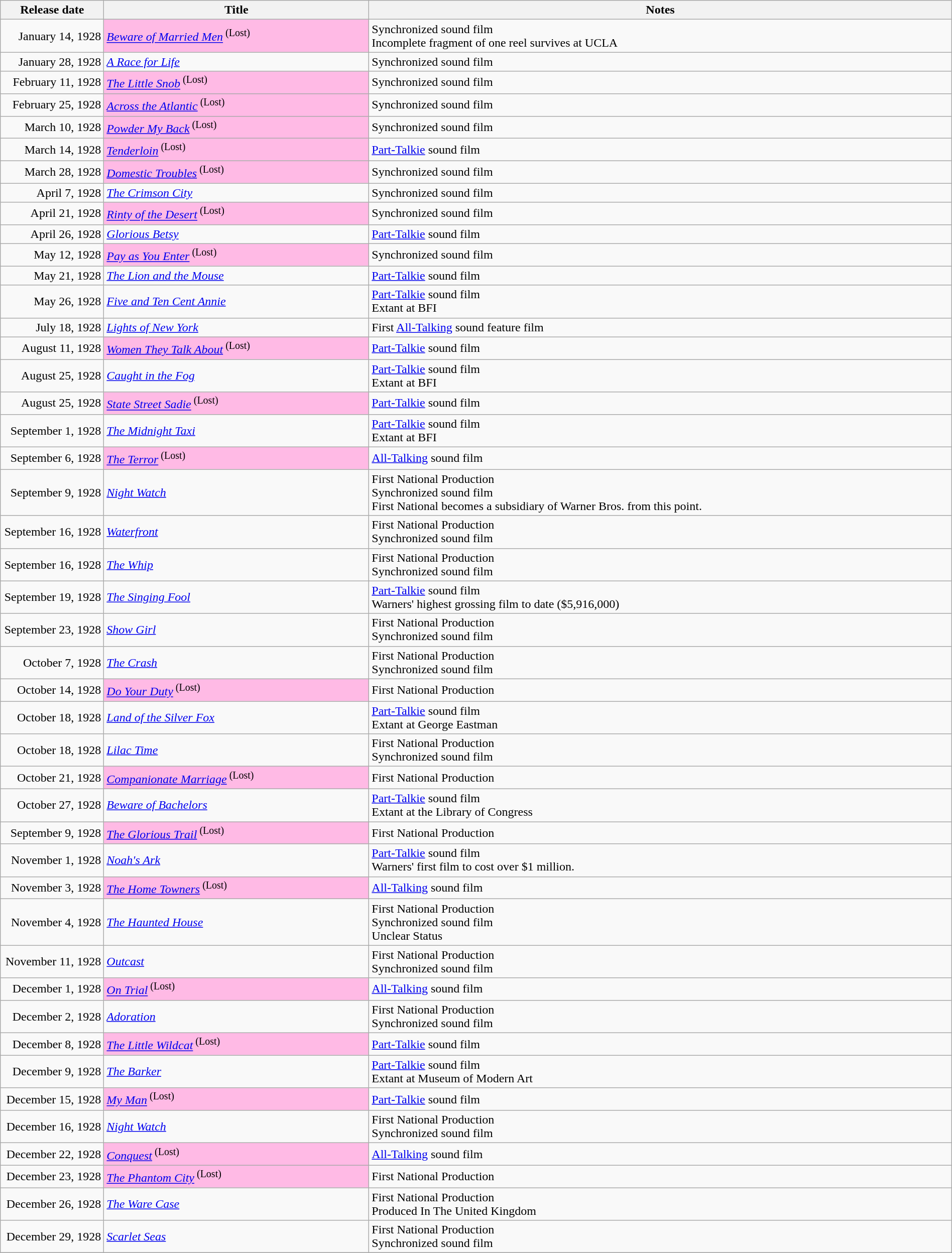<table class="wikitable sortable" style="width:100%;">
<tr>
<th scope="col" style="width:130px;">Release date</th>
<th>Title</th>
<th>Notes</th>
</tr>
<tr>
<td style="text-align:right;">January 14, 1928</td>
<td bgcolor=FFBAE5><em><a href='#'>Beware of Married Men</a></em><sup> (Lost)</sup></td>
<td>Synchronized sound film<br>Incomplete fragment of one reel survives at UCLA</td>
</tr>
<tr>
<td style="text-align:right;">January 28, 1928</td>
<td><em><a href='#'>A Race for Life</a></em></td>
<td>Synchronized sound film</td>
</tr>
<tr>
<td style="text-align:right;">February 11, 1928</td>
<td bgcolor=FFBAE5><em><a href='#'>The Little Snob</a></em><sup> (Lost)</sup></td>
<td>Synchronized sound film</td>
</tr>
<tr>
<td style="text-align:right;">February 25, 1928</td>
<td bgcolor=FFBAE5><em><a href='#'>Across the Atlantic</a></em><sup> (Lost)</sup></td>
<td>Synchronized sound film</td>
</tr>
<tr>
<td style="text-align:right;">March 10, 1928</td>
<td bgcolor=FFBAE5><em><a href='#'>Powder My Back</a></em><sup> (Lost)</sup></td>
<td>Synchronized sound film</td>
</tr>
<tr>
<td style="text-align:right;">March 14, 1928</td>
<td bgcolor=FFBAE5><em><a href='#'>Tenderloin</a></em><sup> (Lost)</sup></td>
<td><a href='#'>Part-Talkie</a> sound film</td>
</tr>
<tr>
<td style="text-align:right;">March 28, 1928</td>
<td bgcolor=FFBAE5><em><a href='#'>Domestic Troubles</a></em><sup> (Lost)</sup></td>
<td>Synchronized sound film</td>
</tr>
<tr>
<td style="text-align:right;">April 7, 1928</td>
<td><em><a href='#'>The Crimson City</a></em></td>
<td>Synchronized sound film</td>
</tr>
<tr>
<td style="text-align:right;">April 21, 1928</td>
<td bgcolor=FFBAE5><em><a href='#'>Rinty of the Desert</a></em><sup> (Lost)</sup></td>
<td>Synchronized sound film</td>
</tr>
<tr>
<td style="text-align:right;">April 26, 1928</td>
<td><em><a href='#'>Glorious Betsy</a></em></td>
<td><a href='#'>Part-Talkie</a> sound film</td>
</tr>
<tr>
<td style="text-align:right;">May 12, 1928</td>
<td bgcolor=FFBAE5><em><a href='#'>Pay as You Enter</a></em><sup> (Lost)</sup></td>
<td>Synchronized sound film</td>
</tr>
<tr>
<td style="text-align:right;">May 21, 1928</td>
<td><em><a href='#'>The Lion and the Mouse</a></em></td>
<td><a href='#'>Part-Talkie</a> sound film</td>
</tr>
<tr>
<td style="text-align:right;">May 26, 1928</td>
<td><em><a href='#'>Five and Ten Cent Annie</a></em></td>
<td><a href='#'>Part-Talkie</a> sound film <br>Extant at BFI</td>
</tr>
<tr>
<td style="text-align:right;">July 18, 1928</td>
<td><em><a href='#'>Lights of New York</a></em></td>
<td>First <a href='#'>All-Talking</a> sound feature film</td>
</tr>
<tr>
<td style="text-align:right;">August 11, 1928</td>
<td bgcolor=FFBAE5><em><a href='#'>Women They Talk About</a></em><sup> (Lost)</sup></td>
<td><a href='#'>Part-Talkie</a> sound film</td>
</tr>
<tr>
<td style="text-align:right;">August 25, 1928</td>
<td><em><a href='#'>Caught in the Fog</a></em></td>
<td><a href='#'>Part-Talkie</a> sound film<br>Extant at BFI</td>
</tr>
<tr>
<td style="text-align:right;">August 25, 1928</td>
<td bgcolor=FFBAE5><em><a href='#'>State Street Sadie</a></em><sup> (Lost)</sup></td>
<td><a href='#'>Part-Talkie</a> sound film</td>
</tr>
<tr>
<td style="text-align:right;">September 1, 1928</td>
<td><em><a href='#'>The Midnight Taxi</a></em></td>
<td><a href='#'>Part-Talkie</a> sound film <br> Extant at BFI</td>
</tr>
<tr>
<td style="text-align:right;">September 6, 1928</td>
<td bgcolor=FFBAE5><em><a href='#'>The Terror</a></em><sup> (Lost)</sup></td>
<td><a href='#'>All-Talking</a> sound film</td>
</tr>
<tr>
<td style="text-align:right;">September 9, 1928</td>
<td><em><a href='#'>Night Watch</a></em></td>
<td>First National Production<br>Synchronized sound film<br>First National becomes a subsidiary of Warner Bros. from this point.</td>
</tr>
<tr>
<td style="text-align:right;">September 16, 1928</td>
<td><em><a href='#'>Waterfront</a></em></td>
<td>First National Production<br>Synchronized sound film</td>
</tr>
<tr>
<td style="text-align:right;">September 16, 1928</td>
<td><em><a href='#'>The Whip</a></em></td>
<td>First National Production<br>Synchronized sound film</td>
</tr>
<tr>
<td style="text-align:right;">September 19, 1928</td>
<td><em><a href='#'>The Singing Fool</a></em></td>
<td><a href='#'>Part-Talkie</a> sound film <br>Warners' highest grossing film to date ($5,916,000)</td>
</tr>
<tr>
<td style="text-align:right;">September 23, 1928</td>
<td><em><a href='#'>Show Girl</a></em></td>
<td>First National Production<br>Synchronized sound film</td>
</tr>
<tr>
<td style="text-align:right;">October 7, 1928</td>
<td><em><a href='#'>The Crash</a></em></td>
<td>First National Production<br>Synchronized sound film</td>
</tr>
<tr>
<td style="text-align:right;">October 14, 1928</td>
<td bgcolor=FFBAE5><em><a href='#'>Do Your Duty</a></em><sup> (Lost)</sup></td>
<td>First National Production</td>
</tr>
<tr>
<td style="text-align:right;">October 18, 1928</td>
<td><em><a href='#'>Land of the Silver Fox</a></em></td>
<td><a href='#'>Part-Talkie</a> sound film <br>Extant at George Eastman</td>
</tr>
<tr>
<td style="text-align:right;">October 18, 1928</td>
<td><em><a href='#'>Lilac Time</a></em></td>
<td>First National Production<br>Synchronized sound film</td>
</tr>
<tr>
<td style="text-align:right;">October 21, 1928</td>
<td bgcolor=FFBAE5><em><a href='#'>Companionate Marriage</a></em><sup> (Lost)</sup></td>
<td>First National Production</td>
</tr>
<tr>
<td style="text-align:right;">October 27, 1928</td>
<td><em><a href='#'>Beware of Bachelors</a></em></td>
<td><a href='#'>Part-Talkie</a> sound film <br>Extant at the Library of Congress</td>
</tr>
<tr>
<td style="text-align:right;">September 9, 1928</td>
<td bgcolor=FFBAE5><em><a href='#'>The Glorious Trail</a></em><sup> (Lost)</sup></td>
<td>First National Production</td>
</tr>
<tr>
<td style="text-align:right;">November 1, 1928</td>
<td><em><a href='#'>Noah's Ark</a></em></td>
<td><a href='#'>Part-Talkie</a> sound film <br>Warners' first film to cost over $1 million.</td>
</tr>
<tr>
<td style="text-align:right;">November 3, 1928</td>
<td bgcolor=FFBAE5><em><a href='#'>The Home Towners</a></em><sup> (Lost)</sup></td>
<td><a href='#'>All-Talking</a> sound film</td>
</tr>
<tr>
<td style="text-align:right;">November 4, 1928</td>
<td><em><a href='#'>The Haunted House</a></em></td>
<td>First National Production<br>Synchronized sound film<br>Unclear Status</td>
</tr>
<tr>
<td style="text-align:right;">November 11, 1928</td>
<td><em><a href='#'>Outcast</a></em></td>
<td>First National Production<br>Synchronized sound film</td>
</tr>
<tr>
<td style="text-align:right;">December 1, 1928</td>
<td bgcolor=FFBAE5><em><a href='#'>On Trial</a></em><sup> (Lost)</sup></td>
<td><a href='#'>All-Talking</a> sound film</td>
</tr>
<tr>
<td style="text-align:right;">December 2, 1928</td>
<td><em><a href='#'>Adoration</a></em></td>
<td>First National Production<br>Synchronized sound film</td>
</tr>
<tr>
<td style="text-align:right;">December 8, 1928</td>
<td bgcolor=FFBAE5><em><a href='#'>The Little Wildcat</a></em><sup> (Lost)</sup></td>
<td><a href='#'>Part-Talkie</a> sound film</td>
</tr>
<tr>
<td style="text-align:right;">December 9, 1928</td>
<td><em><a href='#'>The Barker</a></em></td>
<td><a href='#'>Part-Talkie</a> sound film <br>Extant at Museum of Modern Art</td>
</tr>
<tr>
<td style="text-align:right;">December 15, 1928</td>
<td bgcolor=FFBAE5><em><a href='#'>My Man</a></em><sup> (Lost)</sup></td>
<td><a href='#'>Part-Talkie</a> sound film</td>
</tr>
<tr>
<td style="text-align:right;">December 16, 1928</td>
<td><em><a href='#'>Night Watch</a></em></td>
<td>First National Production<br>Synchronized sound film</td>
</tr>
<tr>
<td style="text-align:right;">December 22, 1928</td>
<td bgcolor=FFBAE5><em><a href='#'>Conquest</a></em><sup> (Lost)</sup></td>
<td><a href='#'>All-Talking</a> sound film</td>
</tr>
<tr>
<td style="text-align:right;">December 23, 1928</td>
<td bgcolor=FFBAE5><em><a href='#'>The Phantom City</a></em><sup> (Lost)</sup></td>
<td>First National Production</td>
</tr>
<tr>
<td style="text-align:right;">December 26, 1928</td>
<td><em><a href='#'>The Ware Case</a></em></td>
<td>First National Production<br>Produced In The United Kingdom</td>
</tr>
<tr>
<td style="text-align:right;">December 29, 1928</td>
<td><em><a href='#'>Scarlet Seas</a></em></td>
<td>First National Production<br>Synchronized sound film</td>
</tr>
<tr>
</tr>
</table>
